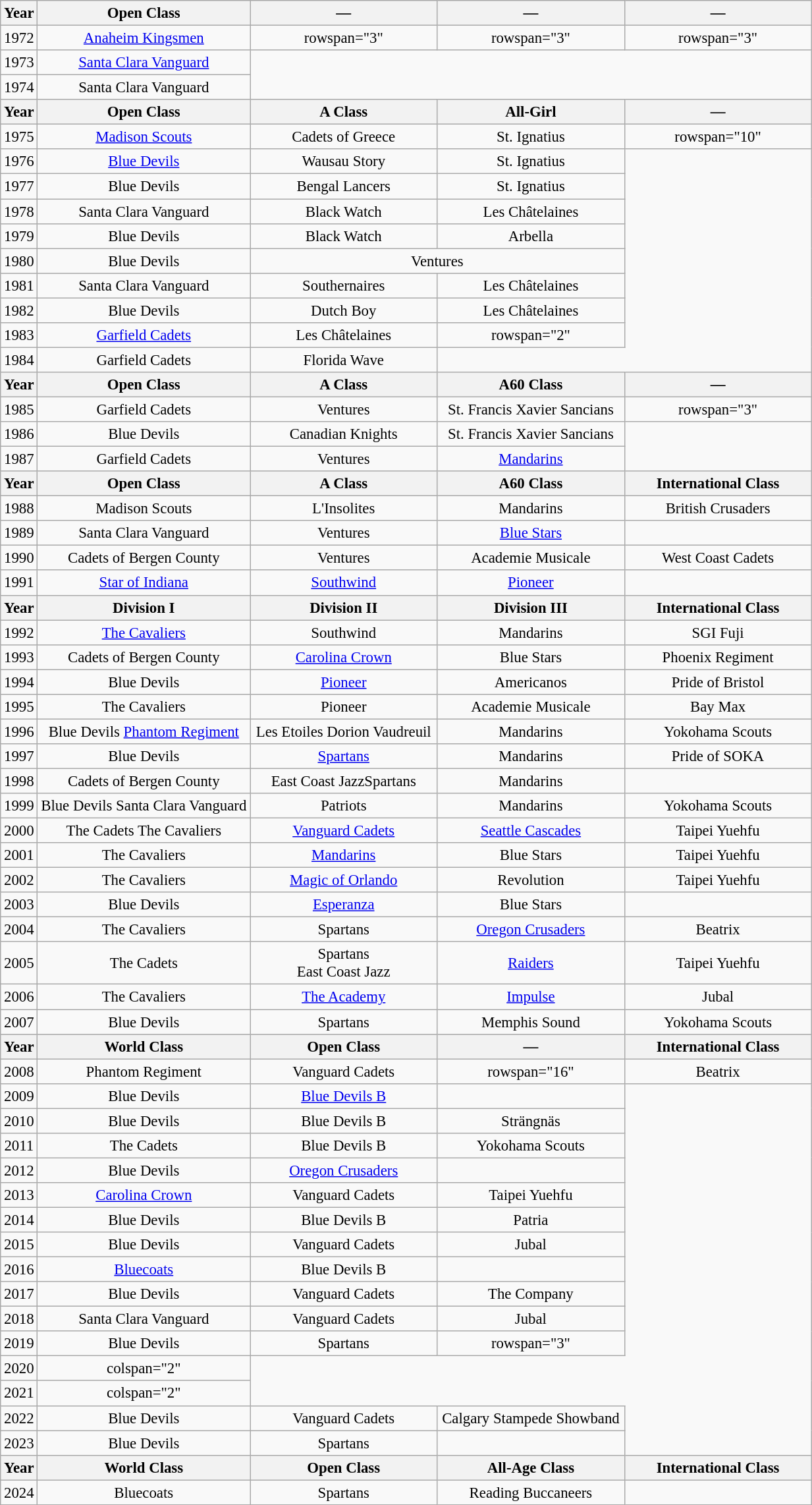<table class="wikitable" style="font-size: 95%; text-align:center;">
<tr>
<th>Year</th>
<th style="min-width: 12em;">Open Class</th>
<th style="min-width: 12em;">—</th>
<th style="min-width: 12em;">—</th>
<th style="min-width: 12em;">—</th>
</tr>
<tr>
<td>1972</td>
<td><a href='#'>Anaheim Kingsmen</a></td>
<td>rowspan="3" </td>
<td>rowspan="3" </td>
<td>rowspan="3" </td>
</tr>
<tr>
<td>1973</td>
<td><a href='#'>Santa Clara Vanguard</a></td>
</tr>
<tr>
<td>1974</td>
<td>Santa Clara Vanguard </td>
</tr>
<tr>
<th>Year</th>
<th>Open Class</th>
<th>A Class</th>
<th>All-Girl</th>
<th>—</th>
</tr>
<tr>
<td>1975</td>
<td><a href='#'>Madison Scouts</a></td>
<td>Cadets of Greece</td>
<td>St. Ignatius</td>
<td>rowspan="10" </td>
</tr>
<tr>
<td>1976</td>
<td><a href='#'>Blue Devils</a></td>
<td>Wausau Story</td>
<td>St. Ignatius </td>
</tr>
<tr>
<td>1977</td>
<td>Blue Devils </td>
<td>Bengal Lancers</td>
<td>St. Ignatius </td>
</tr>
<tr>
<td>1978</td>
<td>Santa Clara Vanguard </td>
<td>Black Watch</td>
<td>Les Châtelaines</td>
</tr>
<tr>
<td>1979</td>
<td>Blue Devils </td>
<td>Black Watch</td>
<td>Arbella</td>
</tr>
<tr>
<td>1980</td>
<td>Blue Devils </td>
<td colspan="2">Ventures</td>
</tr>
<tr>
<td>1981</td>
<td>Santa Clara Vanguard </td>
<td>Southernaires</td>
<td>Les Châtelaines </td>
</tr>
<tr>
<td>1982</td>
<td>Blue Devils </td>
<td>Dutch Boy</td>
<td>Les Châtelaines </td>
</tr>
<tr>
<td>1983</td>
<td><a href='#'>Garfield Cadets</a></td>
<td>Les Châtelaines</td>
<td>rowspan="2" </td>
</tr>
<tr>
<td>1984</td>
<td>Garfield Cadets </td>
<td>Florida Wave</td>
</tr>
<tr>
<th>Year</th>
<th>Open Class</th>
<th>A Class</th>
<th>A60 Class</th>
<th>—</th>
</tr>
<tr>
<td>1985</td>
<td>Garfield Cadets </td>
<td>Ventures </td>
<td>St. Francis Xavier Sancians</td>
<td>rowspan="3" </td>
</tr>
<tr>
<td>1986</td>
<td>Blue Devils </td>
<td>Canadian Knights</td>
<td>St. Francis Xavier Sancians </td>
</tr>
<tr>
<td>1987</td>
<td>Garfield Cadets </td>
<td>Ventures </td>
<td><a href='#'>Mandarins</a></td>
</tr>
<tr>
<th>Year</th>
<th>Open Class</th>
<th>A Class</th>
<th>A60 Class</th>
<th>International Class</th>
</tr>
<tr>
<td>1988</td>
<td>Madison Scouts </td>
<td>L'Insolites</td>
<td>Mandarins </td>
<td>British Crusaders</td>
</tr>
<tr>
<td>1989</td>
<td>Santa Clara Vanguard </td>
<td>Ventures </td>
<td><a href='#'>Blue Stars</a></td>
<td></td>
</tr>
<tr>
<td>1990</td>
<td>Cadets of Bergen County </td>
<td>Ventures </td>
<td>Academie Musicale</td>
<td>West Coast Cadets</td>
</tr>
<tr>
<td>1991</td>
<td><a href='#'>Star of Indiana</a></td>
<td><a href='#'>Southwind</a></td>
<td><a href='#'>Pioneer</a></td>
<td></td>
</tr>
<tr>
<th>Year</th>
<th>Division I</th>
<th>Division II</th>
<th>Division III</th>
<th>International Class</th>
</tr>
<tr>
<td>1992</td>
<td><a href='#'>The Cavaliers</a></td>
<td>Southwind </td>
<td>Mandarins </td>
<td>SGI Fuji</td>
</tr>
<tr>
<td>1993</td>
<td>Cadets of Bergen County </td>
<td><a href='#'>Carolina Crown</a></td>
<td>Blue Stars </td>
<td>Phoenix Regiment</td>
</tr>
<tr>
<td>1994</td>
<td>Blue Devils </td>
<td><a href='#'>Pioneer</a></td>
<td>Americanos</td>
<td>Pride of Bristol</td>
</tr>
<tr>
<td>1995</td>
<td>The Cavaliers </td>
<td>Pioneer </td>
<td>Academie Musicale</td>
<td>Bay Max</td>
</tr>
<tr>
<td>1996</td>
<td>Blue Devils <em></em><a href='#'>Phantom Regiment</a></td>
<td>Les Etoiles Dorion Vaudreuil</td>
<td>Mandarins </td>
<td>Yokohama Scouts</td>
</tr>
<tr>
<td>1997</td>
<td>Blue Devils </td>
<td><a href='#'>Spartans</a></td>
<td>Mandarins </td>
<td>Pride of SOKA</td>
</tr>
<tr>
<td>1998</td>
<td>Cadets of Bergen County </td>
<td>East Coast Jazz<em></em>Spartans </td>
<td>Mandarins </td>
<td></td>
</tr>
<tr>
<td>1999</td>
<td>Blue Devils <em></em>Santa Clara Vanguard </td>
<td>Patriots</td>
<td>Mandarins </td>
<td>Yokohama Scouts </td>
</tr>
<tr>
<td>2000</td>
<td>The Cadets <em></em>The Cavaliers </td>
<td><a href='#'>Vanguard Cadets</a></td>
<td><a href='#'>Seattle Cascades</a></td>
<td>Taipei Yuehfu</td>
</tr>
<tr>
<td>2001</td>
<td>The Cavaliers </td>
<td><a href='#'>Mandarins</a></td>
<td>Blue Stars </td>
<td>Taipei Yuehfu </td>
</tr>
<tr>
<td>2002</td>
<td>The Cavaliers </td>
<td><a href='#'>Magic of Orlando</a></td>
<td>Revolution</td>
<td>Taipei Yuehfu </td>
</tr>
<tr>
<td>2003</td>
<td>Blue Devils </td>
<td><a href='#'>Esperanza</a></td>
<td>Blue Stars </td>
<td></td>
</tr>
<tr>
<td>2004</td>
<td>The Cavaliers </td>
<td>Spartans </td>
<td><a href='#'>Oregon Crusaders</a></td>
<td>Beatrix</td>
</tr>
<tr>
<td>2005</td>
<td>The Cadets </td>
<td>Spartans <br>
East Coast Jazz</td>
<td><a href='#'>Raiders</a></td>
<td>Taipei Yuehfu </td>
</tr>
<tr>
<td>2006</td>
<td>The Cavaliers </td>
<td><a href='#'>The Academy</a></td>
<td><a href='#'>Impulse</a></td>
<td>Jubal</td>
</tr>
<tr>
<td>2007</td>
<td>Blue Devils </td>
<td>Spartans </td>
<td>Memphis Sound</td>
<td>Yokohama Scouts </td>
</tr>
<tr>
<th>Year</th>
<th>World Class</th>
<th>Open Class</th>
<th>—</th>
<th>International Class</th>
</tr>
<tr>
<td>2008</td>
<td>Phantom Regiment </td>
<td>Vanguard Cadets </td>
<td>rowspan="16" </td>
<td>Beatrix </td>
</tr>
<tr>
<td>2009</td>
<td>Blue Devils </td>
<td><a href='#'>Blue Devils B</a></td>
<td></td>
</tr>
<tr>
<td>2010</td>
<td>Blue Devils </td>
<td>Blue Devils B </td>
<td>Strängnäs</td>
</tr>
<tr>
<td>2011</td>
<td>The Cadets </td>
<td>Blue Devils B </td>
<td>Yokohama Scouts </td>
</tr>
<tr>
<td>2012</td>
<td>Blue Devils </td>
<td><a href='#'>Oregon Crusaders</a></td>
<td></td>
</tr>
<tr>
<td>2013</td>
<td><a href='#'>Carolina Crown</a></td>
<td>Vanguard Cadets </td>
<td>Taipei Yuehfu </td>
</tr>
<tr>
<td>2014</td>
<td>Blue Devils </td>
<td>Blue Devils B </td>
<td>Patria</td>
</tr>
<tr>
<td>2015</td>
<td>Blue Devils </td>
<td>Vanguard Cadets </td>
<td>Jubal </td>
</tr>
<tr>
<td>2016</td>
<td><a href='#'>Bluecoats</a></td>
<td>Blue Devils B </td>
<td></td>
</tr>
<tr>
<td>2017</td>
<td>Blue Devils </td>
<td>Vanguard Cadets </td>
<td>The Company</td>
</tr>
<tr>
<td>2018</td>
<td>Santa Clara Vanguard </td>
<td>Vanguard Cadets </td>
<td>Jubal </td>
</tr>
<tr>
<td>2019</td>
<td>Blue Devils </td>
<td>Spartans </td>
<td>rowspan="3" </td>
</tr>
<tr>
<td>2020</td>
<td>colspan="2" </td>
</tr>
<tr>
<td>2021</td>
<td>colspan="2" </td>
</tr>
<tr>
<td>2022</td>
<td>Blue Devils </td>
<td>Vanguard Cadets </td>
<td>Calgary Stampede Showband</td>
</tr>
<tr>
<td>2023</td>
<td>Blue Devils </td>
<td>Spartans </td>
<td></td>
</tr>
<tr>
<th>Year</th>
<th>World Class</th>
<th>Open Class</th>
<th>All-Age Class</th>
<th>International Class</th>
</tr>
<tr>
<td>2024</td>
<td>Bluecoats </td>
<td>Spartans </td>
<td>Reading Buccaneers</td>
<td></td>
</tr>
</table>
